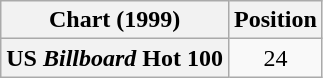<table class="wikitable plainrowheaders">
<tr>
<th>Chart (1999)</th>
<th>Position</th>
</tr>
<tr>
<th scope="row">US <em>Billboard</em> Hot 100</th>
<td align="center">24</td>
</tr>
</table>
